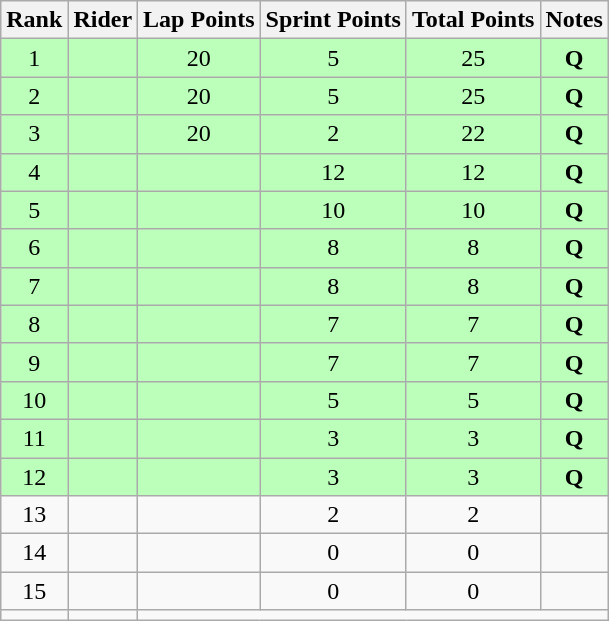<table class="wikitable sortable" style="text-align:center">
<tr>
<th>Rank</th>
<th>Rider</th>
<th>Lap Points</th>
<th>Sprint Points</th>
<th>Total Points</th>
<th>Notes</th>
</tr>
<tr bgcolor=bbffbb>
<td>1</td>
<td align=left></td>
<td>20</td>
<td>5</td>
<td>25</td>
<td><strong>Q</strong></td>
</tr>
<tr bgcolor=bbffbb>
<td>2</td>
<td align=left></td>
<td>20</td>
<td>5</td>
<td>25</td>
<td><strong>Q</strong></td>
</tr>
<tr bgcolor=bbffbb>
<td>3</td>
<td align=left></td>
<td>20</td>
<td>2</td>
<td>22</td>
<td><strong>Q</strong></td>
</tr>
<tr bgcolor=bbffbb>
<td>4</td>
<td align=left></td>
<td></td>
<td>12</td>
<td>12</td>
<td><strong>Q</strong></td>
</tr>
<tr bgcolor=bbffbb>
<td>5</td>
<td align=left></td>
<td></td>
<td>10</td>
<td>10</td>
<td><strong>Q</strong></td>
</tr>
<tr bgcolor=bbffbb>
<td>6</td>
<td align=left></td>
<td></td>
<td>8</td>
<td>8</td>
<td><strong>Q</strong></td>
</tr>
<tr bgcolor=bbffbb>
<td>7</td>
<td align=left></td>
<td></td>
<td>8</td>
<td>8</td>
<td><strong>Q</strong></td>
</tr>
<tr bgcolor=bbffbb>
<td>8</td>
<td align=left></td>
<td></td>
<td>7</td>
<td>7</td>
<td><strong>Q</strong></td>
</tr>
<tr bgcolor=bbffbb>
<td>9</td>
<td align=left></td>
<td></td>
<td>7</td>
<td>7</td>
<td><strong>Q</strong></td>
</tr>
<tr bgcolor=bbffbb>
<td>10</td>
<td align=left></td>
<td></td>
<td>5</td>
<td>5</td>
<td><strong>Q</strong></td>
</tr>
<tr bgcolor=bbffbb>
<td>11</td>
<td align=left></td>
<td></td>
<td>3</td>
<td>3</td>
<td><strong>Q</strong></td>
</tr>
<tr bgcolor=bbffbb>
<td>12</td>
<td align=left></td>
<td></td>
<td>3</td>
<td>3</td>
<td><strong>Q</strong></td>
</tr>
<tr>
<td>13</td>
<td align=left></td>
<td></td>
<td>2</td>
<td>2</td>
<td></td>
</tr>
<tr>
<td>14</td>
<td align=left></td>
<td></td>
<td>0</td>
<td>0</td>
<td></td>
</tr>
<tr>
<td>15</td>
<td align=left></td>
<td></td>
<td>0</td>
<td>0</td>
<td></td>
</tr>
<tr>
<td></td>
<td align="left"></td>
<td colspan="4"></td>
</tr>
</table>
